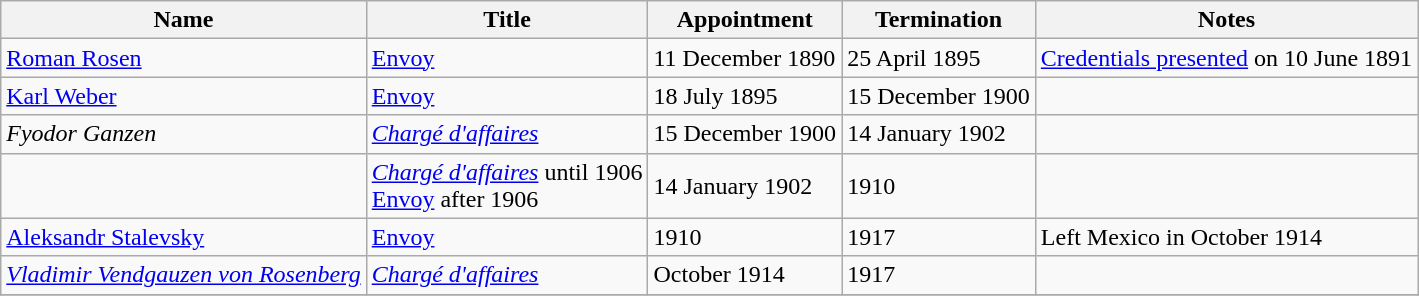<table class="wikitable">
<tr valign="middle">
<th>Name</th>
<th>Title</th>
<th>Appointment</th>
<th>Termination</th>
<th>Notes</th>
</tr>
<tr>
<td><a href='#'>Roman Rosen</a></td>
<td><a href='#'>Envoy</a></td>
<td>11 December 1890</td>
<td>25 April 1895</td>
<td><a href='#'>Credentials presented</a> on 10 June 1891</td>
</tr>
<tr>
<td><a href='#'>Karl Weber</a></td>
<td><a href='#'>Envoy</a></td>
<td>18 July 1895</td>
<td>15 December 1900</td>
<td></td>
</tr>
<tr>
<td><em>Fyodor Ganzen</em></td>
<td><em><a href='#'>Chargé d'affaires</a></em></td>
<td>15 December 1900</td>
<td>14 January 1902</td>
<td></td>
</tr>
<tr>
<td></td>
<td><em><a href='#'>Chargé d'affaires</a></em> until 1906<br><a href='#'>Envoy</a> after 1906</td>
<td>14 January 1902</td>
<td>1910</td>
<td></td>
</tr>
<tr>
<td><a href='#'>Aleksandr Stalevsky</a></td>
<td><a href='#'>Envoy</a></td>
<td>1910</td>
<td>1917</td>
<td>Left Mexico in October 1914</td>
</tr>
<tr>
<td><em><a href='#'>Vladimir Vendgauzen von Rosenberg</a></em></td>
<td><em><a href='#'>Chargé d'affaires</a></em></td>
<td>October 1914</td>
<td>1917</td>
<td></td>
</tr>
<tr>
</tr>
</table>
